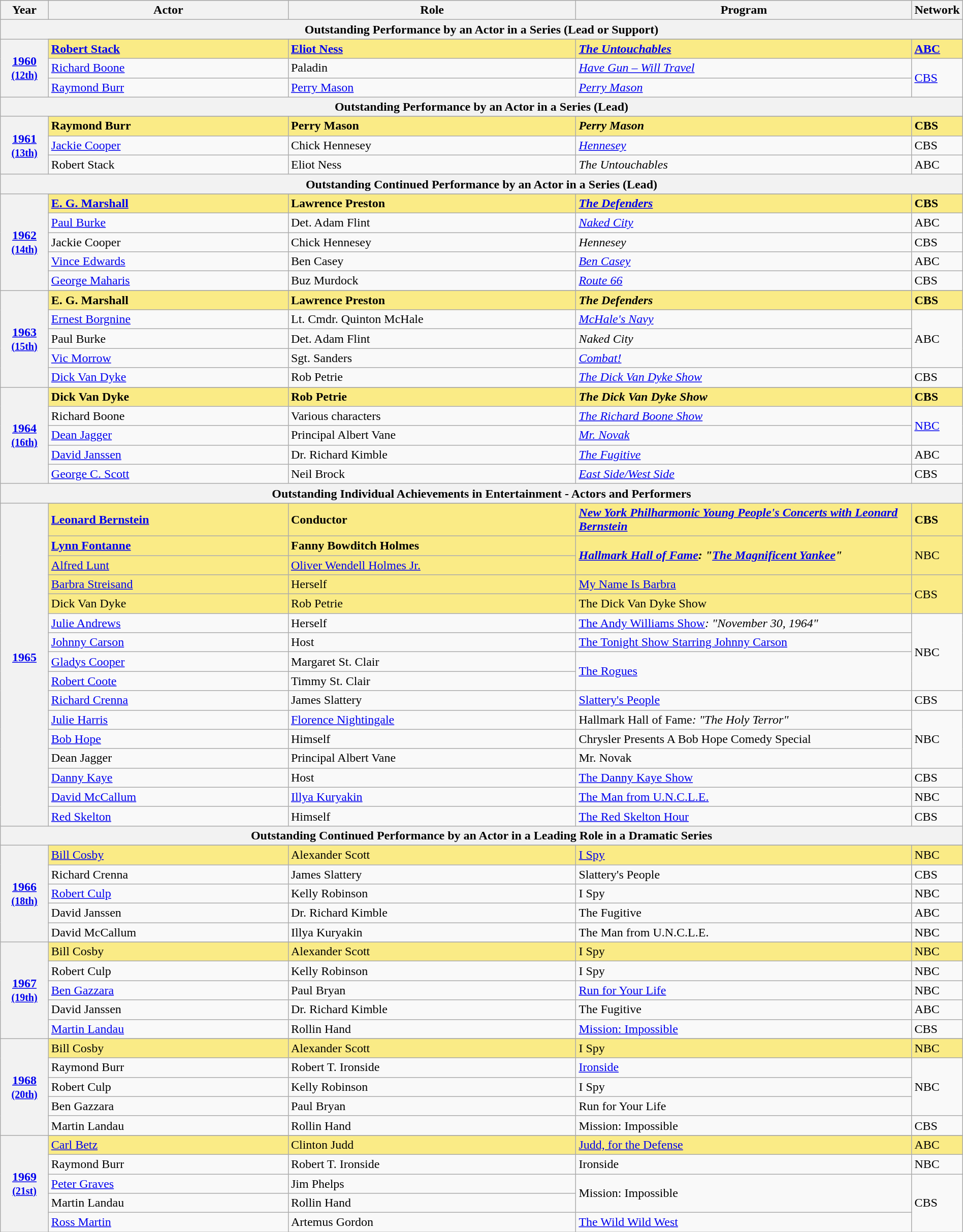<table class="wikitable" style="width:100%">
<tr bgcolor="#bebebe">
<th width="5%">Year</th>
<th width="25%">Actor</th>
<th width="30%">Role</th>
<th width="35%">Program</th>
<th width="5%">Network</th>
</tr>
<tr>
<th colspan=5>Outstanding Performance by an Actor in a Series (Lead or Support)</th>
</tr>
<tr>
<th rowspan="4" style="text-align:center"><a href='#'>1960</a><br><small><a href='#'>(12th)</a></small><br></th>
</tr>
<tr style="background:#FAEB86">
<td><strong><a href='#'>Robert Stack</a></strong></td>
<td><strong><a href='#'>Eliot Ness</a></strong></td>
<td><strong><em><a href='#'>The Untouchables</a></em></strong></td>
<td><strong><a href='#'>ABC</a></strong></td>
</tr>
<tr>
<td><a href='#'>Richard Boone</a></td>
<td>Paladin</td>
<td><em><a href='#'>Have Gun – Will Travel</a></em></td>
<td rowspan=2><a href='#'>CBS</a></td>
</tr>
<tr>
<td><a href='#'>Raymond Burr</a></td>
<td><a href='#'>Perry Mason</a></td>
<td><em><a href='#'>Perry Mason</a></em></td>
</tr>
<tr>
<th colspan=5>Outstanding Performance by an Actor in a Series (Lead)</th>
</tr>
<tr>
<th rowspan="4" style="text-align:center"><a href='#'>1961</a><br><small><a href='#'>(13th)</a></small><br></th>
</tr>
<tr style="background:#FAEB86">
<td><strong>Raymond Burr</strong></td>
<td><strong>Perry Mason</strong></td>
<td><strong><em>Perry Mason</em></strong></td>
<td><strong>CBS</strong></td>
</tr>
<tr>
<td><a href='#'>Jackie Cooper</a></td>
<td>Chick Hennesey</td>
<td><em><a href='#'>Hennesey</a></em></td>
<td>CBS</td>
</tr>
<tr>
<td>Robert Stack</td>
<td>Eliot Ness</td>
<td><em>The Untouchables</em></td>
<td>ABC</td>
</tr>
<tr>
<th colspan=5>Outstanding Continued Performance by an Actor in a Series (Lead)</th>
</tr>
<tr>
<th rowspan="6" style="text-align:center"><a href='#'>1962</a><br><small><a href='#'>(14th)</a></small><br></th>
</tr>
<tr style="background:#FAEB86">
<td><strong><a href='#'>E. G. Marshall</a></strong></td>
<td><strong>Lawrence Preston</strong></td>
<td><strong><em><a href='#'>The Defenders</a></em></strong></td>
<td><strong>CBS</strong></td>
</tr>
<tr>
<td><a href='#'>Paul Burke</a></td>
<td>Det. Adam Flint</td>
<td><em><a href='#'>Naked City</a></em></td>
<td>ABC</td>
</tr>
<tr>
<td>Jackie Cooper</td>
<td>Chick Hennesey</td>
<td><em>Hennesey</em></td>
<td>CBS</td>
</tr>
<tr>
<td><a href='#'>Vince Edwards</a></td>
<td>Ben Casey</td>
<td><em><a href='#'>Ben Casey</a></em></td>
<td>ABC</td>
</tr>
<tr>
<td><a href='#'>George Maharis</a></td>
<td>Buz Murdock</td>
<td><em><a href='#'>Route 66</a></em></td>
<td>CBS</td>
</tr>
<tr>
<th rowspan="6" style="text-align:center"><a href='#'>1963</a><br><small><a href='#'>(15th)</a></small><br></th>
</tr>
<tr style="background:#FAEB86">
<td><strong>E. G. Marshall</strong></td>
<td><strong>Lawrence Preston</strong></td>
<td><strong><em>The Defenders</em></strong></td>
<td><strong>CBS</strong></td>
</tr>
<tr>
<td><a href='#'>Ernest Borgnine</a></td>
<td>Lt. Cmdr. Quinton McHale</td>
<td><em><a href='#'>McHale's Navy</a></em></td>
<td rowspan="3">ABC</td>
</tr>
<tr>
<td>Paul Burke</td>
<td>Det. Adam Flint</td>
<td><em>Naked City</em></td>
</tr>
<tr>
<td><a href='#'>Vic Morrow</a></td>
<td>Sgt. Sanders</td>
<td><em><a href='#'>Combat!</a></em></td>
</tr>
<tr>
<td><a href='#'>Dick Van Dyke</a></td>
<td>Rob Petrie</td>
<td><em><a href='#'>The Dick Van Dyke Show</a></em></td>
<td>CBS</td>
</tr>
<tr>
<th rowspan="6" style="text-align:center"><a href='#'>1964</a><br><small><a href='#'>(16th)</a></small><br></th>
</tr>
<tr style="background:#FAEB86">
<td><strong>Dick Van Dyke</strong></td>
<td><strong>Rob Petrie</strong></td>
<td><strong><em>The Dick Van Dyke Show</em></strong></td>
<td><strong>CBS</strong></td>
</tr>
<tr>
<td>Richard Boone</td>
<td>Various characters</td>
<td><em><a href='#'>The Richard Boone Show</a></em></td>
<td rowspan=2><a href='#'>NBC</a></td>
</tr>
<tr>
<td><a href='#'>Dean Jagger</a></td>
<td>Principal Albert Vane</td>
<td><em><a href='#'>Mr. Novak</a></em></td>
</tr>
<tr>
<td><a href='#'>David Janssen</a></td>
<td>Dr. Richard Kimble</td>
<td><em><a href='#'>The Fugitive</a></em></td>
<td>ABC</td>
</tr>
<tr>
<td><a href='#'>George C. Scott</a></td>
<td>Neil Brock</td>
<td><em><a href='#'>East Side/West Side</a></em></td>
<td>CBS</td>
</tr>
<tr>
<th colspan=5>Outstanding Individual Achievements in Entertainment - Actors and Performers</th>
</tr>
<tr>
<th rowspan="17" style="text-align:center"><a href='#'>1965</a><br><br></th>
</tr>
<tr style="background:#FAEB86">
<td><strong><a href='#'>Leonard Bernstein</a></strong></td>
<td><strong>Conductor</strong></td>
<td><strong><em><a href='#'>New York Philharmonic Young People's Concerts with Leonard Bernstein</a></em></strong></td>
<td><strong>CBS</strong></td>
</tr>
<tr style="background:#FAEB86">
<td><strong><a href='#'>Lynn Fontanne</a></strong></td>
<td><strong>Fanny Bowditch Holmes</strong></td>
<td rowspan="2"><strong><em><a href='#'>Hallmark Hall of Fame</a><em>: "<a href='#'>The Magnificent Yankee</a>"<strong></td>
<td rowspan="2"></strong>NBC<strong></td>
</tr>
<tr style="background:#FAEB86">
<td></strong><a href='#'>Alfred Lunt</a><strong></td>
<td></strong><a href='#'>Oliver Wendell Holmes Jr.</a><strong></td>
</tr>
<tr style="background:#FAEB86">
<td></strong><a href='#'>Barbra Streisand</a><strong></td>
<td></strong>Herself<strong></td>
<td></em></strong><a href='#'>My Name Is Barbra</a><strong><em></td>
<td rowspan="2"></strong>CBS<strong></td>
</tr>
<tr style="background:#FAEB86">
<td></strong>Dick Van Dyke<strong></td>
<td></strong>Rob Petrie<strong></td>
<td></em></strong>The Dick Van Dyke Show<strong><em></td>
</tr>
<tr>
<td><a href='#'>Julie Andrews</a></td>
<td>Herself</td>
<td></em><a href='#'>The Andy Williams Show</a><em>: "November 30, 1964"</td>
<td rowspan="4">NBC</td>
</tr>
<tr>
<td><a href='#'>Johnny Carson</a></td>
<td>Host</td>
<td></em><a href='#'>The Tonight Show Starring Johnny Carson</a><em></td>
</tr>
<tr>
<td><a href='#'>Gladys Cooper</a></td>
<td>Margaret St. Clair</td>
<td rowspan="2"></em><a href='#'>The Rogues</a><em></td>
</tr>
<tr>
<td><a href='#'>Robert Coote</a></td>
<td>Timmy St. Clair</td>
</tr>
<tr>
<td><a href='#'>Richard Crenna</a></td>
<td>James Slattery</td>
<td></em><a href='#'>Slattery's People</a><em></td>
<td>CBS</td>
</tr>
<tr>
<td><a href='#'>Julie Harris</a></td>
<td><a href='#'>Florence Nightingale</a></td>
<td></em>Hallmark Hall of Fame<em>: "The Holy Terror"</td>
<td rowspan="3">NBC</td>
</tr>
<tr>
<td><a href='#'>Bob Hope</a></td>
<td>Himself</td>
<td></em>Chrysler Presents A Bob Hope Comedy Special<em></td>
</tr>
<tr>
<td>Dean Jagger</td>
<td>Principal Albert Vane</td>
<td></em>Mr. Novak<em></td>
</tr>
<tr>
<td><a href='#'>Danny Kaye</a></td>
<td>Host</td>
<td></em><a href='#'>The Danny Kaye Show</a><em></td>
<td>CBS</td>
</tr>
<tr>
<td><a href='#'>David McCallum</a></td>
<td><a href='#'>Illya Kuryakin</a></td>
<td></em><a href='#'>The Man from U.N.C.L.E.</a><em></td>
<td>NBC</td>
</tr>
<tr>
<td><a href='#'>Red Skelton</a></td>
<td>Himself</td>
<td></em><a href='#'>The Red Skelton Hour</a><em></td>
<td>CBS</td>
</tr>
<tr>
<th colspan=5>Outstanding Continued Performance by an Actor in a Leading Role in a Dramatic Series</th>
</tr>
<tr>
<th rowspan="6" style="text-align:center"><a href='#'>1966</a><br><small><a href='#'>(18th)</a></small></th>
</tr>
<tr style="background:#FAEB86">
<td></strong><a href='#'>Bill Cosby</a><strong></td>
<td></strong>Alexander Scott<strong></td>
<td></em></strong><a href='#'>I Spy</a><strong><em></td>
<td></strong>NBC<strong></td>
</tr>
<tr>
<td>Richard Crenna</td>
<td>James Slattery</td>
<td></em>Slattery's People<em></td>
<td>CBS</td>
</tr>
<tr>
<td><a href='#'>Robert Culp</a></td>
<td>Kelly Robinson</td>
<td></em>I Spy<em></td>
<td>NBC</td>
</tr>
<tr>
<td>David Janssen</td>
<td>Dr. Richard Kimble</td>
<td></em>The Fugitive<em></td>
<td>ABC</td>
</tr>
<tr>
<td>David McCallum</td>
<td>Illya Kuryakin</td>
<td></em>The Man from U.N.C.L.E.<em></td>
<td>NBC</td>
</tr>
<tr>
<th rowspan="6" style="text-align:center"><a href='#'>1967</a><br><small><a href='#'>(19th)</a></small></th>
</tr>
<tr style="background:#FAEB86">
<td></strong>Bill Cosby<strong></td>
<td></strong>Alexander Scott<strong></td>
<td></em></strong>I Spy<strong><em></td>
<td></strong>NBC<strong></td>
</tr>
<tr>
<td>Robert Culp</td>
<td>Kelly Robinson</td>
<td></em>I Spy<em></td>
<td>NBC</td>
</tr>
<tr>
<td><a href='#'>Ben Gazzara</a></td>
<td>Paul Bryan</td>
<td></em><a href='#'>Run for Your Life</a><em></td>
<td>NBC</td>
</tr>
<tr>
<td>David Janssen</td>
<td>Dr. Richard Kimble</td>
<td></em>The Fugitive<em></td>
<td>ABC</td>
</tr>
<tr>
<td><a href='#'>Martin Landau</a></td>
<td>Rollin Hand</td>
<td></em><a href='#'>Mission: Impossible</a><em></td>
<td>CBS</td>
</tr>
<tr>
<th rowspan="6" style="text-align:center"><a href='#'>1968</a><br><small><a href='#'>(20th)</a></small></th>
</tr>
<tr style="background:#FAEB86">
<td></strong>Bill Cosby<strong></td>
<td></strong>Alexander Scott<strong></td>
<td></em></strong>I Spy<strong><em></td>
<td></strong>NBC<strong></td>
</tr>
<tr>
<td>Raymond Burr</td>
<td>Robert T. Ironside</td>
<td></em><a href='#'>Ironside</a><em></td>
<td rowspan=3>NBC</td>
</tr>
<tr>
<td>Robert Culp</td>
<td>Kelly Robinson</td>
<td></em>I Spy<em></td>
</tr>
<tr>
<td>Ben Gazzara</td>
<td>Paul Bryan</td>
<td></em>Run for Your Life<em></td>
</tr>
<tr>
<td>Martin Landau</td>
<td>Rollin Hand</td>
<td></em>Mission: Impossible<em></td>
<td>CBS</td>
</tr>
<tr>
<th rowspan="6" style="text-align:center"><a href='#'>1969</a><br><small><a href='#'>(21st)</a></small></th>
</tr>
<tr style="background:#FAEB86">
<td></strong><a href='#'>Carl Betz</a><strong></td>
<td></strong>Clinton Judd<strong></td>
<td></em></strong><a href='#'>Judd, for the Defense</a><strong><em></td>
<td></strong>ABC<strong></td>
</tr>
<tr>
<td>Raymond Burr</td>
<td>Robert T. Ironside</td>
<td></em>Ironside<em></td>
<td>NBC</td>
</tr>
<tr>
<td><a href='#'>Peter Graves</a></td>
<td>Jim Phelps</td>
<td rowspan=2></em>Mission: Impossible<em></td>
<td rowspan=3>CBS</td>
</tr>
<tr>
<td>Martin Landau</td>
<td>Rollin Hand</td>
</tr>
<tr>
<td><a href='#'>Ross Martin</a></td>
<td>Artemus Gordon</td>
<td></em><a href='#'>The Wild Wild West</a><em></td>
</tr>
</table>
